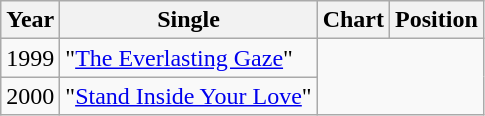<table class="wikitable">
<tr>
<th>Year</th>
<th>Single</th>
<th>Chart</th>
<th>Position</th>
</tr>
<tr>
<td rowspan="2">1999</td>
<td rowspan="2">"<a href='#'>The Everlasting Gaze</a>"<br></td>
</tr>
<tr>
</tr>
<tr>
<td rowspan="5">2000</td>
<td rowspan="5">"<a href='#'>Stand Inside Your Love</a>"<br></td>
</tr>
<tr>
</tr>
<tr>
</tr>
<tr>
</tr>
<tr>
</tr>
</table>
